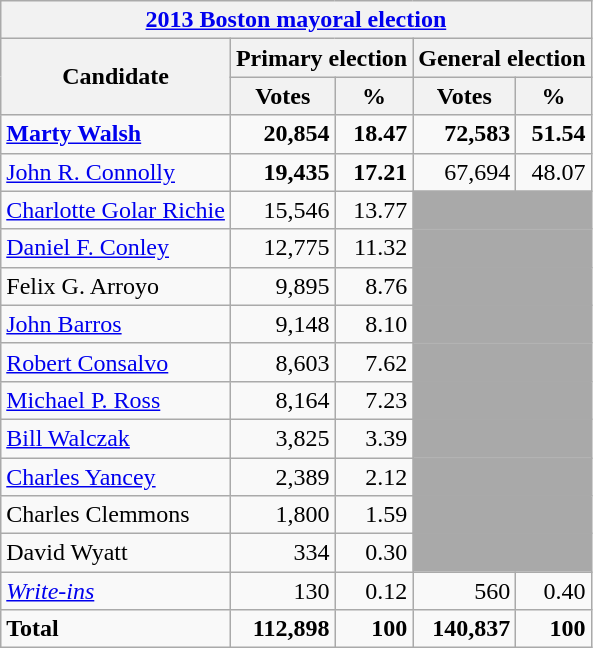<table class=wikitable>
<tr>
<th colspan=5><a href='#'>2013 Boston mayoral election</a></th>
</tr>
<tr>
<th colspan=1 rowspan=2>Candidate</th>
<th colspan=2><strong>Primary election</strong></th>
<th colspan=2><strong>General election</strong></th>
</tr>
<tr>
<th>Votes</th>
<th>%</th>
<th>Votes</th>
<th>%</th>
</tr>
<tr>
<td><strong><a href='#'>Marty Walsh</a></strong></td>
<td align="right"><strong>20,854</strong></td>
<td align="right"><strong>18.47</strong></td>
<td align="right"><strong>72,583</strong></td>
<td align="right"><strong>51.54</strong></td>
</tr>
<tr>
<td><a href='#'>John R. Connolly</a></td>
<td align="right"><strong>19,435</strong></td>
<td align="right"><strong>17.21</strong></td>
<td align="right">67,694</td>
<td align="right">48.07</td>
</tr>
<tr>
<td><a href='#'>Charlotte Golar Richie</a></td>
<td align="right">15,546</td>
<td align="right">13.77</td>
<td colspan=2 bgcolor=darkgray> </td>
</tr>
<tr>
<td><a href='#'>Daniel F. Conley</a></td>
<td align="right">12,775</td>
<td align="right">11.32</td>
<td colspan=2 bgcolor=darkgray> </td>
</tr>
<tr>
<td>Felix G. Arroyo</td>
<td align="right">9,895</td>
<td align="right">8.76</td>
<td colspan=2 bgcolor=darkgray> </td>
</tr>
<tr>
<td><a href='#'>John Barros</a></td>
<td align="right">9,148</td>
<td align="right">8.10</td>
<td colspan=2 bgcolor=darkgray> </td>
</tr>
<tr>
<td><a href='#'>Robert Consalvo</a></td>
<td align="right">8,603</td>
<td align="right">7.62</td>
<td colspan=2 bgcolor=darkgray> </td>
</tr>
<tr>
<td><a href='#'>Michael P. Ross</a></td>
<td align="right">8,164</td>
<td align="right">7.23</td>
<td colspan=2 bgcolor=darkgray> </td>
</tr>
<tr>
<td><a href='#'>Bill Walczak</a></td>
<td align="right">3,825</td>
<td align="right">3.39</td>
<td colspan=2 bgcolor=darkgray> </td>
</tr>
<tr>
<td><a href='#'>Charles Yancey</a></td>
<td align="right">2,389</td>
<td align="right">2.12</td>
<td colspan=2 bgcolor=darkgray> </td>
</tr>
<tr>
<td>Charles Clemmons</td>
<td align="right">1,800</td>
<td align="right">1.59</td>
<td colspan=2 bgcolor=darkgray> </td>
</tr>
<tr>
<td>David Wyatt</td>
<td align="right">334</td>
<td align="right">0.30</td>
<td colspan=2 bgcolor=darkgray> </td>
</tr>
<tr>
<td><em><a href='#'>Write-ins</a></em></td>
<td align="right">130</td>
<td align="right">0.12</td>
<td align="right">560</td>
<td align="right">0.40</td>
</tr>
<tr>
<td><strong>Total</strong></td>
<td align="right"><strong>112,898</strong></td>
<td align="right"><strong>100</strong></td>
<td align="right"><strong>140,837</strong></td>
<td align="right"><strong>100</strong></td>
</tr>
</table>
